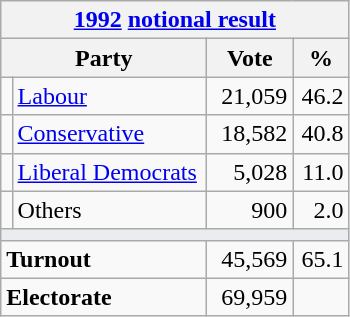<table class="wikitable">
<tr>
<th colspan="4"><a href='#'>1992</a> <a href='#'>notional result</a></th>
</tr>
<tr>
<th bgcolor="#DDDDFF" width="130px" colspan="2">Party</th>
<th bgcolor="#DDDDFF" width="50px">Vote</th>
<th bgcolor="#DDDDFF" width="30px">%</th>
</tr>
<tr>
<td></td>
<td><a href='#'>Labour</a></td>
<td align=right>21,059</td>
<td align=right>46.2</td>
</tr>
<tr>
<td></td>
<td><a href='#'>Conservative</a></td>
<td align=right>18,582</td>
<td align=right>40.8</td>
</tr>
<tr>
<td></td>
<td><a href='#'>Liberal Democrats</a></td>
<td align=right>5,028</td>
<td align=right>11.0</td>
</tr>
<tr>
<td></td>
<td>Others</td>
<td align=right>900</td>
<td align=right>2.0</td>
</tr>
<tr>
<td colspan="4" bgcolor="#EAECF0"></td>
</tr>
<tr>
<td colspan="2"><strong>Turnout</strong></td>
<td align=right>45,569</td>
<td align=right>65.1</td>
</tr>
<tr>
<td colspan="2"><strong>Electorate</strong></td>
<td align=right>69,959</td>
</tr>
</table>
